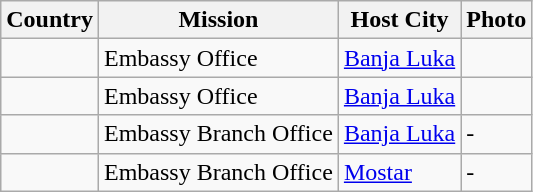<table class="wikitable sortable">
<tr valign="middle">
<th>Country</th>
<th>Mission</th>
<th>Host City</th>
<th>Photo</th>
</tr>
<tr>
<td></td>
<td>Embassy Office</td>
<td><a href='#'>Banja Luka</a></td>
<td></td>
</tr>
<tr>
<td></td>
<td>Embassy Office</td>
<td><a href='#'>Banja Luka</a></td>
<td></td>
</tr>
<tr>
<td></td>
<td>Embassy Branch Office</td>
<td><a href='#'>Banja Luka</a></td>
<td>-</td>
</tr>
<tr>
<td></td>
<td>Embassy Branch Office</td>
<td><a href='#'>Mostar</a></td>
<td>-</td>
</tr>
</table>
